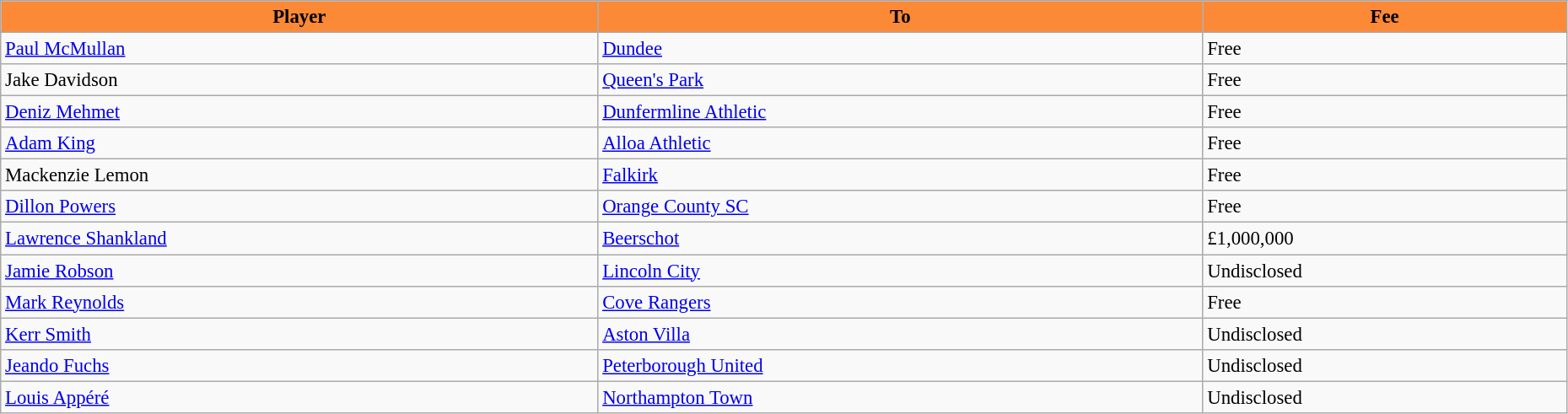<table class="wikitable" style="text-align:left; font-size:95%;width:98%;">
<tr>
<th style="background:#FC8936; color:black;">Player</th>
<th style="background:#FC8936; color:black;">To</th>
<th style="background:#FC8936; color:black;">Fee</th>
</tr>
<tr>
<td> <a href='#'>Paul McMullan</a></td>
<td> <a href='#'>Dundee</a></td>
<td>Free</td>
</tr>
<tr>
<td> Jake Davidson</td>
<td> <a href='#'>Queen's Park</a></td>
<td>Free</td>
</tr>
<tr>
<td> <a href='#'>Deniz Mehmet</a></td>
<td> <a href='#'>Dunfermline Athletic</a></td>
<td>Free</td>
</tr>
<tr>
<td> <a href='#'>Adam King</a></td>
<td> <a href='#'>Alloa Athletic</a></td>
<td>Free</td>
</tr>
<tr>
<td> Mackenzie Lemon</td>
<td> <a href='#'>Falkirk</a></td>
<td>Free</td>
</tr>
<tr>
<td> <a href='#'>Dillon Powers</a></td>
<td> <a href='#'>Orange County SC</a></td>
<td>Free</td>
</tr>
<tr>
<td> <a href='#'>Lawrence Shankland</a></td>
<td> <a href='#'>Beerschot</a></td>
<td>£1,000,000</td>
</tr>
<tr>
<td> <a href='#'>Jamie Robson</a></td>
<td> <a href='#'>Lincoln City</a></td>
<td>Undisclosed</td>
</tr>
<tr>
<td> <a href='#'>Mark Reynolds</a></td>
<td> <a href='#'>Cove Rangers</a></td>
<td>Free</td>
</tr>
<tr>
<td> <a href='#'>Kerr Smith</a></td>
<td> <a href='#'>Aston Villa</a></td>
<td>Undisclosed</td>
</tr>
<tr>
<td> <a href='#'>Jeando Fuchs</a></td>
<td> <a href='#'>Peterborough United</a></td>
<td>Undisclosed</td>
</tr>
<tr>
<td> <a href='#'>Louis Appéré</a></td>
<td> <a href='#'>Northampton Town</a></td>
<td>Undisclosed</td>
</tr>
</table>
